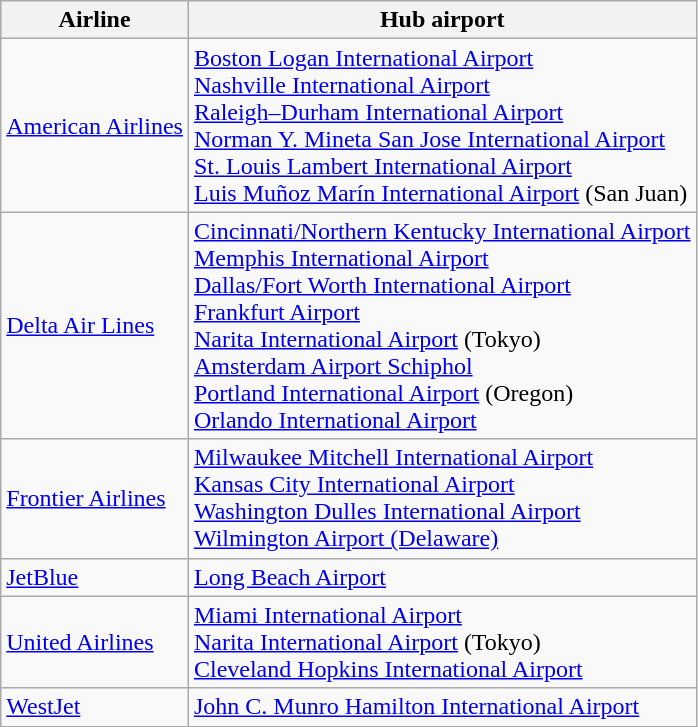<table class="wikitable">
<tr>
<th>Airline</th>
<th>Hub airport</th>
</tr>
<tr>
<td> <a href='#'>American Airlines</a></td>
<td> <a href='#'>Boston Logan International Airport</a><br> <a href='#'>Nashville International Airport</a><br> <a href='#'>Raleigh–Durham International Airport</a><br> <a href='#'>Norman Y. Mineta San Jose International Airport</a><br> <a href='#'>St. Louis Lambert International Airport</a><br> <a href='#'>Luis Muñoz Marín International Airport</a> (San Juan)</td>
</tr>
<tr>
<td> <a href='#'>Delta Air Lines</a></td>
<td> <a href='#'>Cincinnati/Northern Kentucky International Airport</a><br> <a href='#'>Memphis International Airport</a><br> <a href='#'>Dallas/Fort Worth International Airport</a><br> <a href='#'>Frankfurt Airport</a><br> <a href='#'>Narita International Airport</a> (Tokyo)<br> <a href='#'>Amsterdam Airport Schiphol</a><br> <a href='#'>Portland International Airport</a> (Oregon)<br> <a href='#'>Orlando International Airport</a></td>
</tr>
<tr>
<td> <a href='#'>Frontier Airlines</a></td>
<td> <a href='#'>Milwaukee Mitchell International Airport</a><br> <a href='#'>Kansas City International Airport</a><br>  <a href='#'>Washington Dulles International Airport</a><br> <a href='#'>Wilmington Airport (Delaware)</a></td>
</tr>
<tr>
<td> <a href='#'>JetBlue</a></td>
<td> <a href='#'>Long Beach Airport</a></td>
</tr>
<tr>
<td> <a href='#'>United Airlines</a></td>
<td> <a href='#'>Miami International Airport</a><br> <a href='#'>Narita International Airport</a> (Tokyo)<br> <a href='#'>Cleveland Hopkins International Airport</a></td>
</tr>
<tr>
<td> <a href='#'>WestJet</a></td>
<td> <a href='#'>John C. Munro Hamilton International Airport</a></td>
</tr>
</table>
